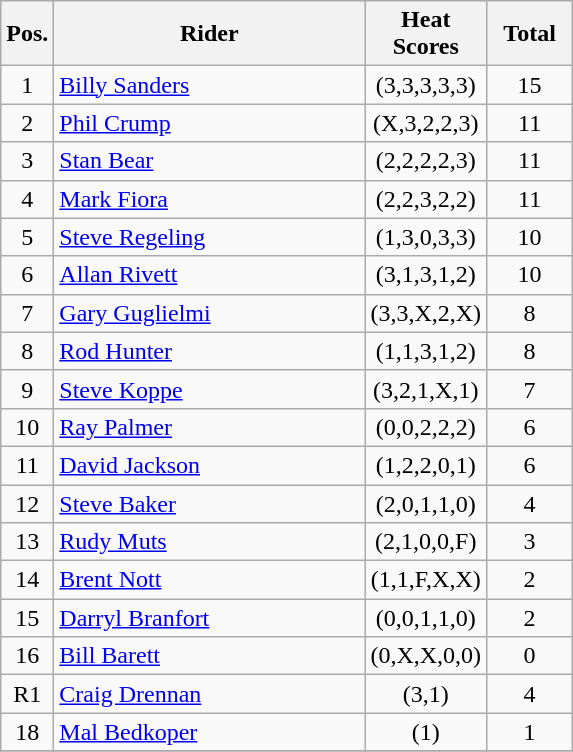<table class=wikitable>
<tr>
<th width=25px>Pos.</th>
<th width=200px>Rider</th>
<th width=70px>Heat Scores</th>
<th width=50px>Total</th>
</tr>
<tr align=center >
<td>1</td>
<td align=left><a href='#'>Billy Sanders</a></td>
<td>(3,3,3,3,3)</td>
<td>15</td>
</tr>
<tr align=center >
<td>2</td>
<td align=left><a href='#'>Phil Crump</a></td>
<td>(X,3,2,2,3)</td>
<td>11</td>
</tr>
<tr align=center>
<td>3</td>
<td align=left><a href='#'>Stan Bear</a></td>
<td>(2,2,2,2,3)</td>
<td>11</td>
</tr>
<tr align=center>
<td>4</td>
<td align=left><a href='#'>Mark Fiora</a></td>
<td>(2,2,3,2,2)</td>
<td>11</td>
</tr>
<tr align=center>
<td>5</td>
<td align=left><a href='#'>Steve Regeling</a></td>
<td>(1,3,0,3,3)</td>
<td>10</td>
</tr>
<tr align=center>
<td>6</td>
<td align=left><a href='#'>Allan Rivett</a></td>
<td>(3,1,3,1,2)</td>
<td>10</td>
</tr>
<tr align=center>
<td>7</td>
<td align=left><a href='#'>Gary Guglielmi</a></td>
<td>(3,3,X,2,X)</td>
<td>8</td>
</tr>
<tr align=center>
<td>8</td>
<td align=left><a href='#'>Rod Hunter</a></td>
<td>(1,1,3,1,2)</td>
<td>8</td>
</tr>
<tr align=center>
<td>9</td>
<td align=left><a href='#'>Steve Koppe</a></td>
<td>(3,2,1,X,1)</td>
<td>7</td>
</tr>
<tr align=center>
<td>10</td>
<td align=left><a href='#'>Ray Palmer</a></td>
<td>(0,0,2,2,2)</td>
<td>6</td>
</tr>
<tr align=center>
<td>11</td>
<td align=left><a href='#'>David Jackson</a></td>
<td>(1,2,2,0,1)</td>
<td>6</td>
</tr>
<tr align=center>
<td>12</td>
<td align=left><a href='#'>Steve Baker</a></td>
<td>(2,0,1,1,0)</td>
<td>4</td>
</tr>
<tr align=center>
<td>13</td>
<td align=left><a href='#'>Rudy Muts</a></td>
<td>(2,1,0,0,F)</td>
<td>3</td>
</tr>
<tr align=center>
<td>14</td>
<td align=left><a href='#'>Brent Nott</a></td>
<td>(1,1,F,X,X)</td>
<td>2</td>
</tr>
<tr align=center>
<td>15</td>
<td align=left><a href='#'>Darryl Branfort</a></td>
<td>(0,0,1,1,0)</td>
<td>2</td>
</tr>
<tr align=center>
<td>16</td>
<td align=left><a href='#'>Bill Barett</a></td>
<td>(0,X,X,0,0)</td>
<td>0</td>
</tr>
<tr align=center>
<td>R1</td>
<td align=left><a href='#'>Craig Drennan</a></td>
<td>(3,1)</td>
<td>4</td>
</tr>
<tr align=center>
<td>18</td>
<td align=left><a href='#'>Mal Bedkoper</a></td>
<td>(1)</td>
<td>1</td>
</tr>
<tr align=center>
</tr>
</table>
